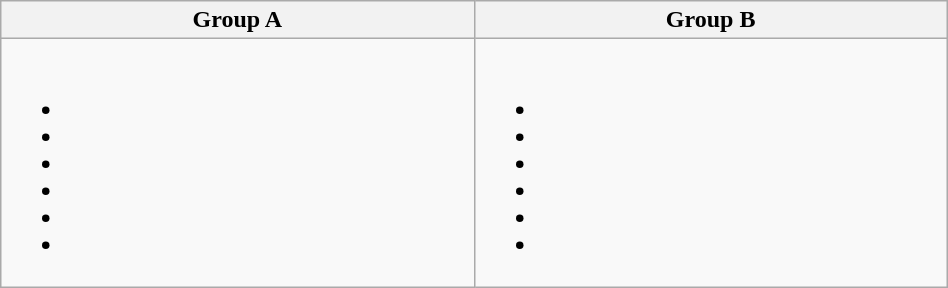<table class="wikitable" width=50%>
<tr>
<th width=25%>Group A</th>
<th width=25%>Group B</th>
</tr>
<tr>
<td><br><ul><li></li><li></li><li></li><li></li><li></li><li></li></ul></td>
<td><br><ul><li></li><li></li><li></li><li></li><li></li><li></li></ul></td>
</tr>
</table>
